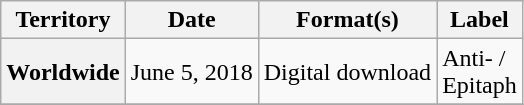<table class="wikitable plainrowheaders">
<tr>
<th scope="col">Territory</th>
<th scope="col">Date</th>
<th scope="col">Format(s)</th>
<th scope="col">Label</th>
</tr>
<tr>
<th scope="row">Worldwide</th>
<td>June 5, 2018</td>
<td>Digital download</td>
<td>Anti- /<br>Epitaph</td>
</tr>
<tr>
</tr>
</table>
